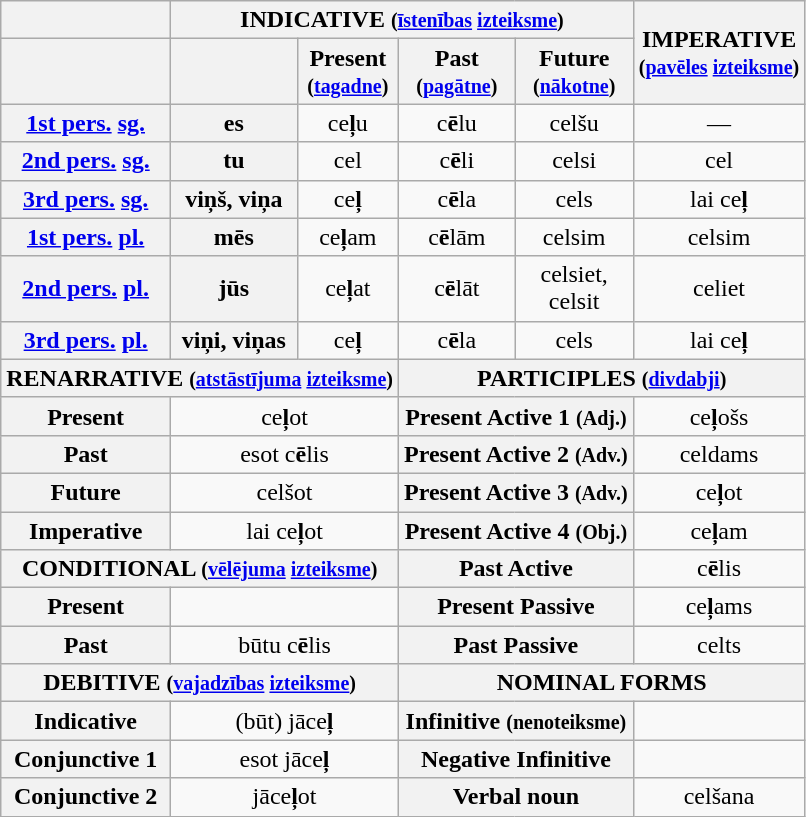<table class="inflection-table wikitable" style="text-align:center;">
<tr>
<th></th>
<th colspan="4">INDICATIVE <small>(<a href='#'>īstenības</a> <a href='#'>izteiksme</a>)</small></th>
<th rowspan="2">IMPERATIVE<br><small>(<a href='#'>pavēles</a> <a href='#'>izteiksme</a>)</small></th>
</tr>
<tr>
<th></th>
<th></th>
<th>Present<br><small>(<a href='#'>tagadne</a>)</small></th>
<th>Past<br><small>(<a href='#'>pagātne</a>)</small></th>
<th>Future<br><small>(<a href='#'>nākotne</a>)</small></th>
</tr>
<tr>
<th><a href='#'>1st pers.</a> <a href='#'>sg.</a></th>
<th>es</th>
<td>ce<strong>ļ</strong>u</td>
<td>c<strong>ē</strong>lu</td>
<td>celšu</td>
<td>—</td>
</tr>
<tr>
<th><a href='#'>2nd pers.</a> <a href='#'>sg.</a></th>
<th>tu</th>
<td>cel</td>
<td>c<strong>ē</strong>li</td>
<td>celsi</td>
<td>cel</td>
</tr>
<tr>
<th><a href='#'>3rd pers.</a> <a href='#'>sg.</a></th>
<th>viņš, viņa</th>
<td>ce<strong>ļ</strong></td>
<td>c<strong>ē</strong>la</td>
<td>cels</td>
<td>lai ce<strong>ļ</strong></td>
</tr>
<tr>
<th><a href='#'>1st pers.</a> <a href='#'>pl.</a></th>
<th>mēs</th>
<td>ce<strong>ļ</strong>am</td>
<td>c<strong>ē</strong>lām</td>
<td>celsim</td>
<td>celsim</td>
</tr>
<tr>
<th><a href='#'>2nd pers.</a> <a href='#'>pl.</a></th>
<th>jūs</th>
<td>ce<strong>ļ</strong>at</td>
<td>c<strong>ē</strong>lāt</td>
<td>celsiet,<br>celsit</td>
<td>celiet</td>
</tr>
<tr>
<th><a href='#'>3rd pers.</a> <a href='#'>pl.</a></th>
<th>viņi, viņas</th>
<td>ce<strong>ļ</strong></td>
<td>c<strong>ē</strong>la</td>
<td>cels</td>
<td>lai ce<strong>ļ</strong></td>
</tr>
<tr>
<th colspan="3">RENARRATIVE <small>(<a href='#'>atstāstījuma</a> <a href='#'>izteiksme</a>)</small></th>
<th colspan="3">PARTICIPLES <small>(<a href='#'>divdabji</a>)</small></th>
</tr>
<tr>
<th>Present</th>
<td colspan="2">ce<strong>ļ</strong>ot</td>
<th colspan="2">Present Active 1 <small>(Adj.)</small></th>
<td>ce<strong>ļ</strong>ošs</td>
</tr>
<tr>
<th>Past</th>
<td colspan="2">esot c<strong>ē</strong>lis</td>
<th colspan="2">Present Active 2 <small>(Adv.)</small></th>
<td>celdams</td>
</tr>
<tr>
<th>Future</th>
<td colspan="2">celšot</td>
<th colspan="2">Present Active 3 <small>(Adv.)</small></th>
<td>ce<strong>ļ</strong>ot</td>
</tr>
<tr>
<th>Imperative</th>
<td colspan="2">lai ce<strong>ļ</strong>ot</td>
<th colspan="2">Present Active 4 <small>(Obj.)</small></th>
<td>ce<strong>ļ</strong>am</td>
</tr>
<tr>
<th colspan="3">CONDITIONAL <small>(<a href='#'>vēlējuma</a> <a href='#'>izteiksme</a>)</small></th>
<th colspan="2">Past Active</th>
<td>c<strong>ē</strong>lis</td>
</tr>
<tr>
<th>Present</th>
<td colspan="2"></td>
<th colspan="2">Present Passive</th>
<td>ce<strong>ļ</strong>ams</td>
</tr>
<tr>
<th>Past</th>
<td colspan="2">būtu c<strong>ē</strong>lis</td>
<th colspan="2">Past Passive</th>
<td>celts</td>
</tr>
<tr>
<th colspan="3">DEBITIVE <small>(<a href='#'>vajadzības</a> <a href='#'>izteiksme</a>)</small></th>
<th colspan="3">NOMINAL FORMS</th>
</tr>
<tr>
<th>Indicative</th>
<td colspan="2">(būt) jāce<strong>ļ</strong></td>
<th colspan="2">Infinitive <small>(nenoteiksme)</small></th>
<td></td>
</tr>
<tr>
<th>Conjunctive 1</th>
<td colspan="2">esot jāce<strong>ļ</strong></td>
<th colspan="2">Negative Infinitive</th>
<td></td>
</tr>
<tr>
<th>Conjunctive 2</th>
<td colspan="2">jāce<strong>ļ</strong>ot</td>
<th colspan="2">Verbal noun</th>
<td>celšana</td>
</tr>
</table>
